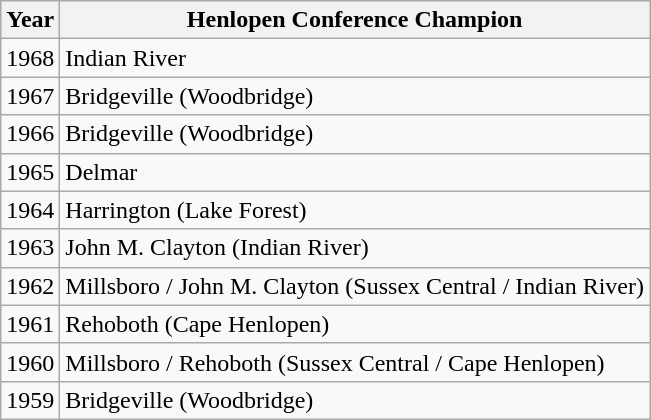<table class="wikitable">
<tr>
<th>Year</th>
<th>Henlopen Conference Champion</th>
</tr>
<tr>
<td>1968</td>
<td>Indian River</td>
</tr>
<tr>
<td>1967</td>
<td>Bridgeville (Woodbridge)</td>
</tr>
<tr>
<td>1966</td>
<td>Bridgeville (Woodbridge)</td>
</tr>
<tr>
<td>1965</td>
<td>Delmar</td>
</tr>
<tr>
<td>1964</td>
<td>Harrington (Lake Forest)</td>
</tr>
<tr>
<td>1963</td>
<td>John M. Clayton (Indian River)</td>
</tr>
<tr>
<td>1962</td>
<td>Millsboro / John M. Clayton (Sussex Central / Indian River)</td>
</tr>
<tr>
<td>1961</td>
<td>Rehoboth (Cape Henlopen)</td>
</tr>
<tr>
<td>1960</td>
<td>Millsboro / Rehoboth (Sussex Central / Cape Henlopen)</td>
</tr>
<tr>
<td>1959</td>
<td>Bridgeville (Woodbridge)</td>
</tr>
</table>
